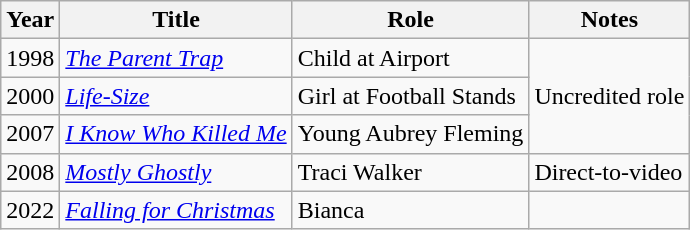<table class="wikitable sortable">
<tr>
<th>Year</th>
<th>Title</th>
<th>Role</th>
<th class="unsortable">Notes</th>
</tr>
<tr>
<td>1998</td>
<td><em><a href='#'>The Parent Trap</a></em></td>
<td>Child at Airport</td>
<td rowspan="3">Uncredited role</td>
</tr>
<tr>
<td>2000</td>
<td><em><a href='#'>Life-Size</a></em></td>
<td>Girl at Football Stands</td>
</tr>
<tr>
<td>2007</td>
<td><em><a href='#'>I Know Who Killed Me</a></em></td>
<td>Young Aubrey Fleming</td>
</tr>
<tr>
<td>2008</td>
<td><em><a href='#'>Mostly Ghostly</a></em></td>
<td>Traci Walker</td>
<td>Direct-to-video</td>
</tr>
<tr>
<td>2022</td>
<td><em><a href='#'>Falling for Christmas</a></em></td>
<td>Bianca</td>
<td></td>
</tr>
</table>
